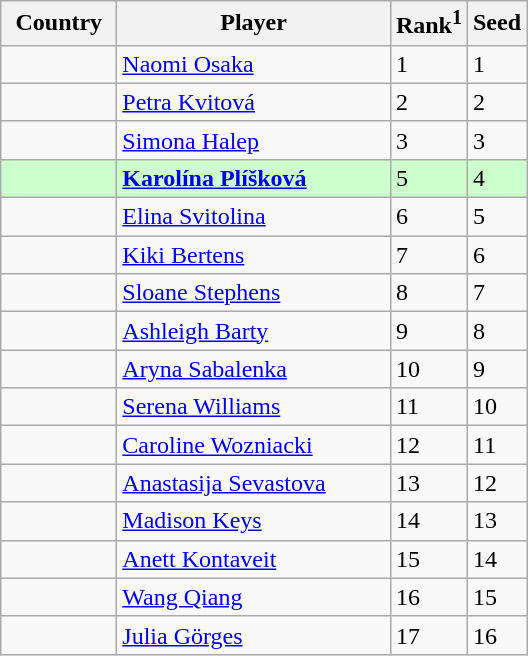<table class="wikitable sortable">
<tr>
<th width="70">Country</th>
<th width="175">Player</th>
<th>Rank<sup>1</sup></th>
<th>Seed</th>
</tr>
<tr>
<td></td>
<td><a href='#'>Naomi Osaka</a></td>
<td>1</td>
<td>1</td>
</tr>
<tr>
<td></td>
<td><a href='#'>Petra Kvitová</a></td>
<td>2</td>
<td>2</td>
</tr>
<tr>
<td></td>
<td><a href='#'>Simona Halep</a></td>
<td>3</td>
<td>3</td>
</tr>
<tr style="background:#cfc;">
<td></td>
<td><strong><a href='#'>Karolína Plíšková</a></strong></td>
<td>5</td>
<td>4</td>
</tr>
<tr>
<td></td>
<td><a href='#'>Elina Svitolina</a></td>
<td>6</td>
<td>5</td>
</tr>
<tr>
<td></td>
<td><a href='#'>Kiki Bertens</a></td>
<td>7</td>
<td>6</td>
</tr>
<tr>
<td></td>
<td><a href='#'>Sloane Stephens</a></td>
<td>8</td>
<td>7</td>
</tr>
<tr>
<td></td>
<td><a href='#'>Ashleigh Barty</a></td>
<td>9</td>
<td>8</td>
</tr>
<tr>
<td></td>
<td><a href='#'>Aryna Sabalenka</a></td>
<td>10</td>
<td>9</td>
</tr>
<tr>
<td></td>
<td><a href='#'>Serena Williams</a></td>
<td>11</td>
<td>10</td>
</tr>
<tr>
<td></td>
<td><a href='#'>Caroline Wozniacki</a></td>
<td>12</td>
<td>11</td>
</tr>
<tr>
<td></td>
<td><a href='#'>Anastasija Sevastova</a></td>
<td>13</td>
<td>12</td>
</tr>
<tr>
<td></td>
<td><a href='#'>Madison Keys</a></td>
<td>14</td>
<td>13</td>
</tr>
<tr>
<td></td>
<td><a href='#'>Anett Kontaveit</a></td>
<td>15</td>
<td>14</td>
</tr>
<tr>
<td></td>
<td><a href='#'>Wang Qiang</a></td>
<td>16</td>
<td>15</td>
</tr>
<tr>
<td></td>
<td><a href='#'>Julia Görges</a></td>
<td>17</td>
<td>16</td>
</tr>
</table>
